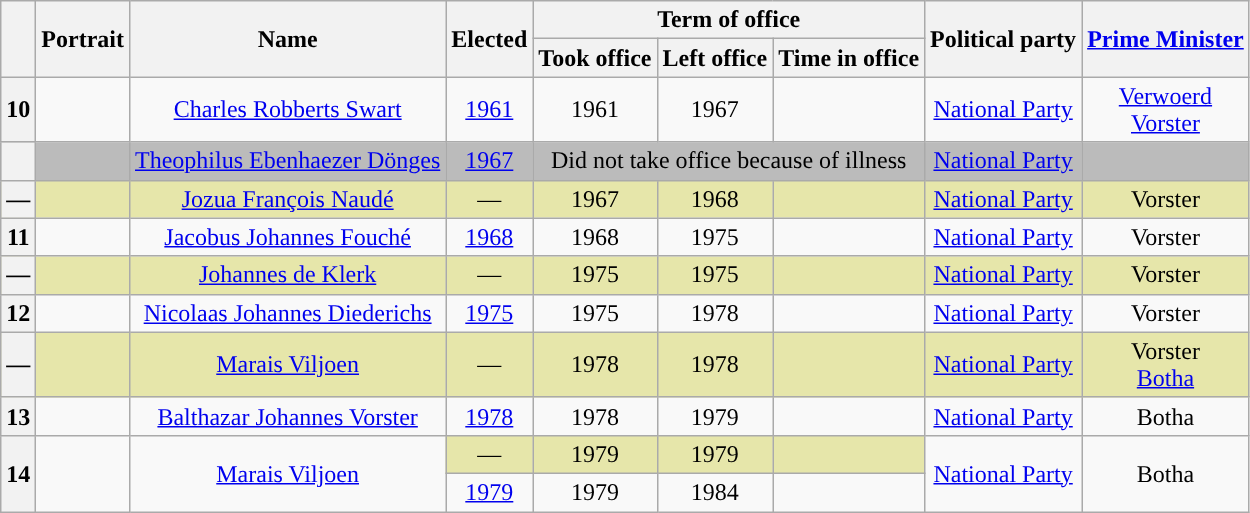<table class="wikitable" style="font-size:100%;text-align:center">
<tr>
<th rowspan="2"></th>
<th rowspan="2">Portrait</th>
<th rowspan="2">Name<br></th>
<th rowspan="2">Elected</th>
<th colspan="3">Term of office</th>
<th rowspan="2">Political party</th>
<th rowspan="2"><a href='#'>Prime Minister</a></th>
</tr>
<tr>
<th>Took office</th>
<th>Left office</th>
<th>Time in office</th>
</tr>
<tr>
<th style="background:">10</th>
<td></td>
<td><a href='#'>Charles Robberts Swart</a><br></td>
<td><a href='#'>1961</a></td>
<td> 1961</td>
<td> 1967<br></td>
<td></td>
<td><a href='#'>National Party</a></td>
<td><a href='#'>Verwoerd</a><br><a href='#'>Vorster</a></td>
</tr>
<tr style="background:#bbbbbb;">
<th style="background:"></th>
<td></td>
<td><a href='#'>Theophilus Ebenhaezer Dönges</a><br></td>
<td><a href='#'>1967</a></td>
<td colspan=3>Did not take office because of illness</td>
<td><a href='#'>National Party</a></td>
<td></td>
</tr>
<tr style="background:#e6e6aa;">
<th style="background:">—</th>
<td></td>
<td><a href='#'>Jozua François Naudé</a><br></td>
<td>—</td>
<td> 1967</td>
<td> 1968</td>
<td></td>
<td><a href='#'>National Party</a></td>
<td>Vorster</td>
</tr>
<tr>
<th style="background:">11</th>
<td></td>
<td><a href='#'>Jacobus Johannes Fouché</a><br></td>
<td><a href='#'>1968</a></td>
<td> 1968</td>
<td> 1975</td>
<td></td>
<td><a href='#'>National Party</a></td>
<td>Vorster</td>
</tr>
<tr style="background:#e6e6aa;">
<th style="background:">—</th>
<td></td>
<td><a href='#'>Johannes de Klerk</a><br></td>
<td>—</td>
<td> 1975</td>
<td> 1975</td>
<td></td>
<td><a href='#'>National Party</a></td>
<td>Vorster</td>
</tr>
<tr>
<th style="background:">12</th>
<td></td>
<td><a href='#'>Nicolaas Johannes Diederichs</a><br></td>
<td><a href='#'>1975</a></td>
<td> 1975</td>
<td> 1978<br></td>
<td></td>
<td><a href='#'>National Party</a></td>
<td>Vorster</td>
</tr>
<tr style="background:#e6e6aa;">
<th style="background:">—</th>
<td></td>
<td><a href='#'>Marais Viljoen</a><br></td>
<td>—</td>
<td> 1978</td>
<td> 1978</td>
<td></td>
<td><a href='#'>National Party</a></td>
<td>Vorster<br><a href='#'>Botha</a></td>
</tr>
<tr>
<th style="background:">13</th>
<td></td>
<td><a href='#'>Balthazar Johannes Vorster</a><br></td>
<td><a href='#'>1978</a></td>
<td> 1978</td>
<td> 1979<br></td>
<td></td>
<td><a href='#'>National Party</a></td>
<td>Botha</td>
</tr>
<tr>
<th rowspan=2 style="background:">14</th>
<td rowspan=2></td>
<td rowspan=2><a href='#'>Marais Viljoen</a><br></td>
<td style="background:#e6e6aa;">—</td>
<td style="background:#e6e6aa;"> 1979</td>
<td style="background:#e6e6aa;"> 1979</td>
<td style="background:#e6e6aa;"></td>
<td rowspan=2><a href='#'>National Party</a></td>
<td rowspan=2>Botha</td>
</tr>
<tr>
<td><a href='#'>1979</a></td>
<td> 1979</td>
<td> 1984</td>
<td></td>
</tr>
</table>
